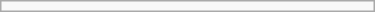<table class="wikitable floatright" | width="250">
<tr style="text-align:center;">
<td></td>
</tr>
</table>
